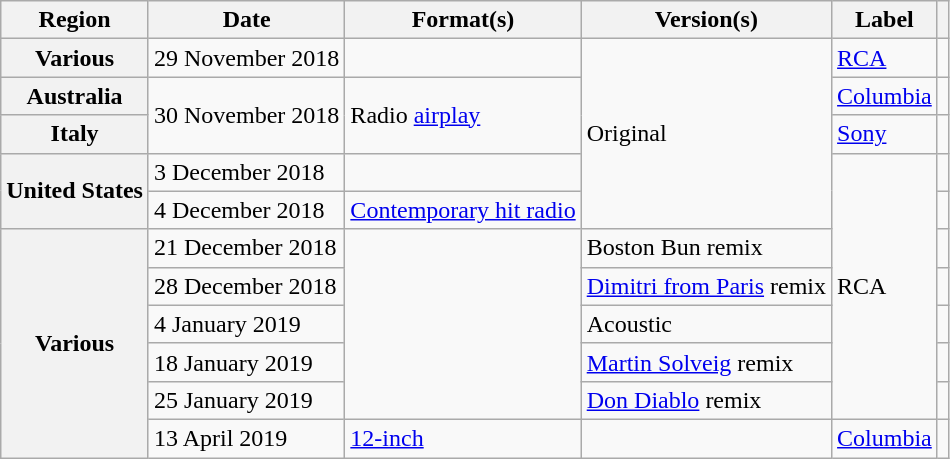<table class="wikitable plainrowheaders">
<tr>
<th scope="col">Region</th>
<th scope="col">Date</th>
<th scope="col">Format(s)</th>
<th scope="col">Version(s)</th>
<th scope="col">Label</th>
<th scope="col"></th>
</tr>
<tr>
<th scope="row">Various</th>
<td>29 November 2018</td>
<td></td>
<td rowspan="5">Original</td>
<td><a href='#'>RCA</a></td>
<td align="center"></td>
</tr>
<tr>
<th scope="row">Australia</th>
<td rowspan="2">30 November 2018</td>
<td rowspan="2">Radio <a href='#'>airplay</a></td>
<td><a href='#'>Columbia</a></td>
<td align="center"></td>
</tr>
<tr>
<th scope="row">Italy</th>
<td><a href='#'>Sony</a></td>
<td align="center"></td>
</tr>
<tr>
<th scope="row" rowspan="2">United States</th>
<td>3 December 2018</td>
<td></td>
<td rowspan="7">RCA</td>
<td align="center"></td>
</tr>
<tr>
<td>4 December 2018</td>
<td><a href='#'>Contemporary hit radio</a></td>
<td align="center"></td>
</tr>
<tr>
<th scope="row" rowspan="6">Various</th>
<td>21 December 2018</td>
<td rowspan="5"></td>
<td>Boston Bun remix</td>
<td align="center"></td>
</tr>
<tr>
<td>28 December 2018</td>
<td><a href='#'>Dimitri from Paris</a> remix</td>
<td align="center"></td>
</tr>
<tr>
<td>4 January 2019</td>
<td>Acoustic</td>
<td align="center"></td>
</tr>
<tr>
<td>18 January 2019</td>
<td><a href='#'>Martin Solveig</a> remix</td>
<td align="center"></td>
</tr>
<tr>
<td>25 January 2019</td>
<td><a href='#'>Don Diablo</a> remix</td>
<td align="center"></td>
</tr>
<tr>
<td>13 April 2019</td>
<td><a href='#'>12-inch</a></td>
<td></td>
<td><a href='#'>Columbia</a></td>
<td align="center"></td>
</tr>
</table>
